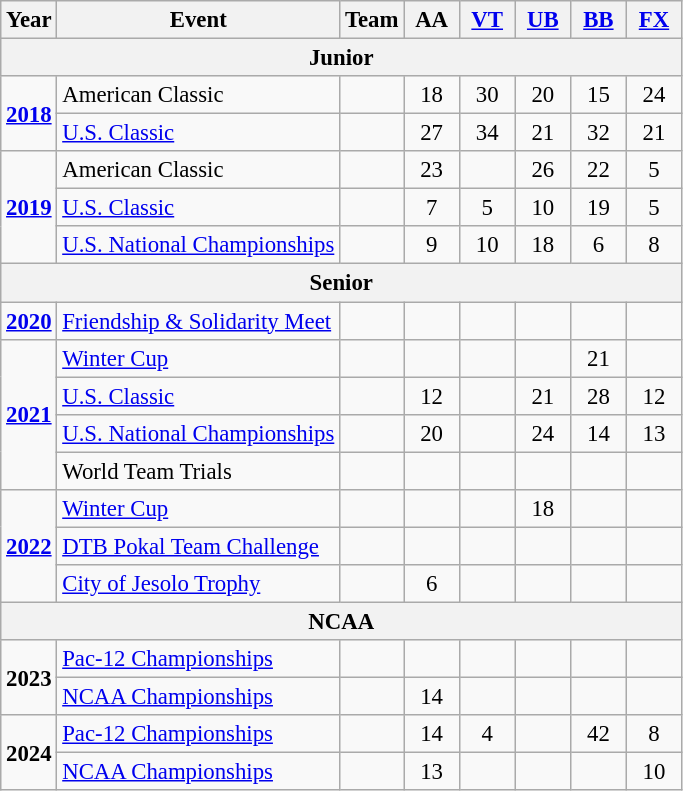<table class="wikitable" style="text-align:center; font-size:95%;">
<tr>
<th align=center>Year</th>
<th align=center>Event</th>
<th style="width:30px;">Team</th>
<th style="width:30px;">AA</th>
<th style="width:30px;"><a href='#'>VT</a></th>
<th style="width:30px;"><a href='#'>UB</a></th>
<th style="width:30px;"><a href='#'>BB</a></th>
<th style="width:30px;"><a href='#'>FX</a></th>
</tr>
<tr>
<th colspan="8"><strong>Junior</strong></th>
</tr>
<tr>
<td rowspan="2"><strong><a href='#'>2018</a></strong></td>
<td align=left>American Classic</td>
<td></td>
<td>18</td>
<td>30</td>
<td>20</td>
<td>15</td>
<td>24</td>
</tr>
<tr>
<td align=left><a href='#'>U.S. Classic</a></td>
<td></td>
<td>27</td>
<td>34</td>
<td>21</td>
<td>32</td>
<td>21</td>
</tr>
<tr>
<td rowspan="3"><strong><a href='#'>2019</a></strong></td>
<td align=left>American Classic</td>
<td></td>
<td>23</td>
<td></td>
<td>26</td>
<td>22</td>
<td>5</td>
</tr>
<tr>
<td align=left><a href='#'>U.S. Classic</a></td>
<td></td>
<td>7</td>
<td>5</td>
<td>10</td>
<td>19</td>
<td>5</td>
</tr>
<tr>
<td align=left><a href='#'>U.S. National Championships</a></td>
<td></td>
<td>9</td>
<td>10</td>
<td>18</td>
<td>6</td>
<td>8</td>
</tr>
<tr>
<th colspan="8"><strong>Senior</strong></th>
</tr>
<tr>
<td><strong><a href='#'>2020</a></strong></td>
<td align=left><a href='#'>Friendship & Solidarity Meet</a></td>
<td></td>
<td></td>
<td></td>
<td></td>
<td></td>
<td></td>
</tr>
<tr>
<td rowspan="4"><strong><a href='#'>2021</a></strong></td>
<td align=left><a href='#'>Winter Cup</a></td>
<td></td>
<td></td>
<td></td>
<td></td>
<td>21</td>
<td></td>
</tr>
<tr>
<td align=left><a href='#'>U.S. Classic</a></td>
<td></td>
<td>12</td>
<td></td>
<td>21</td>
<td>28</td>
<td>12</td>
</tr>
<tr>
<td align=left><a href='#'>U.S. National Championships</a></td>
<td></td>
<td>20</td>
<td></td>
<td>24</td>
<td>14</td>
<td>13</td>
</tr>
<tr>
<td align=left>World Team Trials</td>
<td></td>
<td></td>
<td></td>
<td></td>
<td></td>
<td></td>
</tr>
<tr>
<td rowspan="3"><strong><a href='#'>2022</a></strong></td>
<td align=left><a href='#'>Winter Cup</a></td>
<td></td>
<td></td>
<td></td>
<td>18</td>
<td></td>
<td></td>
</tr>
<tr>
<td align=left><a href='#'>DTB Pokal Team Challenge</a></td>
<td></td>
<td></td>
<td></td>
<td></td>
<td></td>
<td></td>
</tr>
<tr>
<td align=left><a href='#'>City of Jesolo Trophy</a></td>
<td></td>
<td>6</td>
<td></td>
<td></td>
<td></td>
<td></td>
</tr>
<tr>
<th colspan="8">NCAA</th>
</tr>
<tr>
<td rowspan="2"><strong>2023</strong></td>
<td align=left><a href='#'>Pac-12 Championships</a></td>
<td></td>
<td></td>
<td></td>
<td></td>
<td></td>
<td></td>
</tr>
<tr>
<td align=left><a href='#'>NCAA Championships</a></td>
<td></td>
<td>14</td>
<td></td>
<td></td>
<td></td>
<td></td>
</tr>
<tr>
<td rowspan="2"><strong>2024</strong></td>
<td align=left><a href='#'>Pac-12 Championships</a></td>
<td></td>
<td>14</td>
<td>4</td>
<td></td>
<td>42</td>
<td>8</td>
</tr>
<tr>
<td align=left><a href='#'>NCAA Championships</a></td>
<td></td>
<td>13</td>
<td></td>
<td></td>
<td></td>
<td>10</td>
</tr>
</table>
